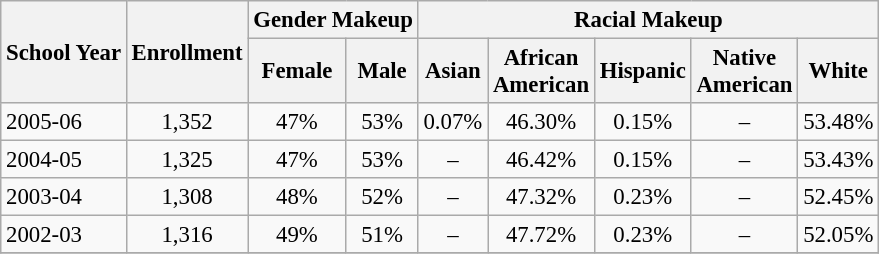<table class="wikitable" style="font-size: 95%;">
<tr>
<th rowspan="2">School Year</th>
<th rowspan="2">Enrollment</th>
<th colspan="2">Gender Makeup</th>
<th colspan="5">Racial Makeup</th>
</tr>
<tr>
<th>Female</th>
<th>Male</th>
<th>Asian</th>
<th>African <br>American</th>
<th>Hispanic</th>
<th>Native <br>American</th>
<th>White</th>
</tr>
<tr>
<td align="left">2005-06</td>
<td align="center">1,352</td>
<td align="center">47%</td>
<td align="center">53%</td>
<td align="center">0.07%</td>
<td align="center">46.30%</td>
<td align="center">0.15%</td>
<td align="center">–</td>
<td align="center">53.48%</td>
</tr>
<tr>
<td align="left">2004-05</td>
<td align="center">1,325</td>
<td align="center">47%</td>
<td align="center">53%</td>
<td align="center">–</td>
<td align="center">46.42%</td>
<td align="center">0.15%</td>
<td align="center">–</td>
<td align="center">53.43%</td>
</tr>
<tr>
<td align="left">2003-04</td>
<td align="center">1,308</td>
<td align="center">48%</td>
<td align="center">52%</td>
<td align="center">–</td>
<td align="center">47.32%</td>
<td align="center">0.23%</td>
<td align="center">–</td>
<td align="center">52.45%</td>
</tr>
<tr>
<td align="left">2002-03</td>
<td align="center">1,316</td>
<td align="center">49%</td>
<td align="center">51%</td>
<td align="center">–</td>
<td align="center">47.72%</td>
<td align="center">0.23%</td>
<td align="center">–</td>
<td align="center">52.05%</td>
</tr>
<tr>
</tr>
</table>
